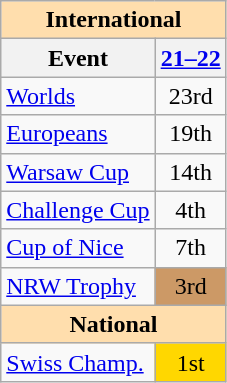<table class="wikitable" style="text-align:center">
<tr>
<th colspan="2" style="background-color: #ffdead; " align="center">International</th>
</tr>
<tr>
<th>Event</th>
<th><a href='#'>21–22</a></th>
</tr>
<tr>
<td align=left><a href='#'>Worlds</a></td>
<td>23rd</td>
</tr>
<tr>
<td align=left><a href='#'>Europeans</a></td>
<td>19th</td>
</tr>
<tr>
<td align=left> <a href='#'>Warsaw Cup</a></td>
<td>14th</td>
</tr>
<tr>
<td align=left><a href='#'>Challenge Cup</a></td>
<td>4th</td>
</tr>
<tr>
<td align=left><a href='#'>Cup of Nice</a></td>
<td>7th</td>
</tr>
<tr>
<td align=left><a href='#'>NRW Trophy</a></td>
<td bgcolor=cc9966>3rd</td>
</tr>
<tr>
<th style="background-color: #ffdead; " colspan=2 align=center>National</th>
</tr>
<tr>
<td align=left><a href='#'>Swiss Champ.</a></td>
<td bgcolor=gold>1st</td>
</tr>
</table>
